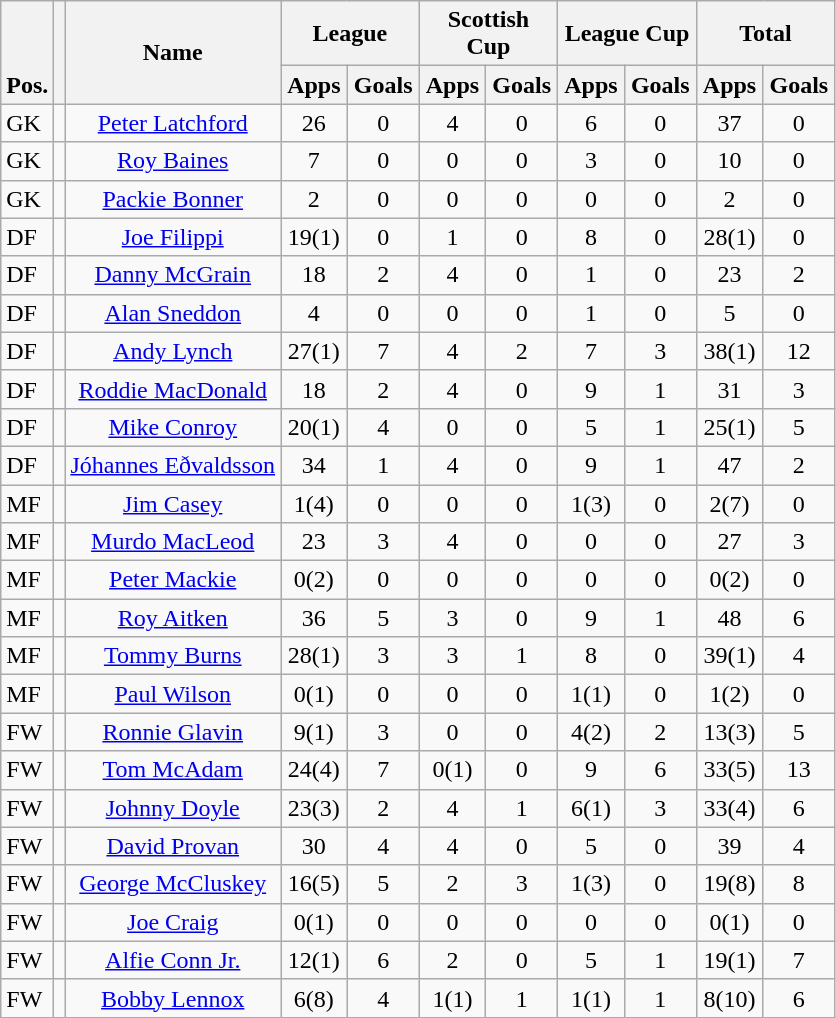<table class="wikitable plainrowheaders sortable" style="text-align:center">
<tr>
<th rowspan="2" valign="bottom">Pos.</th>
<th rowspan="2"></th>
<th rowspan="2">Name</th>
<th colspan="2" width="85">League</th>
<th colspan="2" width="85">Scottish Cup</th>
<th colspan="2" width="85">League Cup</th>
<th colspan="2" width="85">Total</th>
</tr>
<tr>
<th>Apps</th>
<th>Goals</th>
<th>Apps</th>
<th>Goals</th>
<th>Apps</th>
<th>Goals</th>
<th>Apps</th>
<th>Goals</th>
</tr>
<tr>
<td align="left">GK</td>
<td align="left"></td>
<td><a href='#'>Peter Latchford</a></td>
<td>26</td>
<td>0</td>
<td>4</td>
<td>0</td>
<td>6</td>
<td>0</td>
<td>37</td>
<td>0</td>
</tr>
<tr>
<td align="left">GK</td>
<td align="left"></td>
<td><a href='#'>Roy Baines</a></td>
<td>7</td>
<td>0</td>
<td>0</td>
<td>0</td>
<td>3</td>
<td>0</td>
<td>10</td>
<td>0</td>
</tr>
<tr>
<td align="left">GK</td>
<td align="left"></td>
<td><a href='#'>Packie Bonner</a></td>
<td>2</td>
<td>0</td>
<td>0</td>
<td>0</td>
<td>0</td>
<td>0</td>
<td>2</td>
<td>0</td>
</tr>
<tr>
<td align="left">DF</td>
<td align="left"></td>
<td><a href='#'>Joe Filippi</a></td>
<td>19(1)</td>
<td>0</td>
<td>1</td>
<td>0</td>
<td>8</td>
<td>0</td>
<td>28(1)</td>
<td>0</td>
</tr>
<tr>
<td align="left">DF</td>
<td align="left"></td>
<td><a href='#'>Danny McGrain</a></td>
<td>18</td>
<td>2</td>
<td>4</td>
<td>0</td>
<td>1</td>
<td>0</td>
<td>23</td>
<td>2</td>
</tr>
<tr>
<td align="left">DF</td>
<td align="left"></td>
<td><a href='#'>Alan Sneddon</a></td>
<td>4</td>
<td>0</td>
<td>0</td>
<td>0</td>
<td>1</td>
<td>0</td>
<td>5</td>
<td>0</td>
</tr>
<tr>
<td align="left">DF</td>
<td align="left"></td>
<td><a href='#'>Andy Lynch</a></td>
<td>27(1)</td>
<td>7</td>
<td>4</td>
<td>2</td>
<td>7</td>
<td>3</td>
<td>38(1)</td>
<td>12</td>
</tr>
<tr>
<td align="left">DF</td>
<td align="left"></td>
<td><a href='#'>Roddie MacDonald</a></td>
<td>18</td>
<td>2</td>
<td>4</td>
<td>0</td>
<td>9</td>
<td>1</td>
<td>31</td>
<td>3</td>
</tr>
<tr>
<td align="left">DF</td>
<td align="left"></td>
<td><a href='#'>Mike Conroy</a></td>
<td>20(1)</td>
<td>4</td>
<td>0</td>
<td>0</td>
<td>5</td>
<td>1</td>
<td>25(1)</td>
<td>5</td>
</tr>
<tr>
<td align="left">DF</td>
<td align="left"></td>
<td><a href='#'>Jóhannes Eðvaldsson</a></td>
<td>34</td>
<td>1</td>
<td>4</td>
<td>0</td>
<td>9</td>
<td>1</td>
<td>47</td>
<td>2</td>
</tr>
<tr>
<td align="left">MF</td>
<td align="left"></td>
<td><a href='#'>Jim Casey</a></td>
<td>1(4)</td>
<td>0</td>
<td>0</td>
<td>0</td>
<td>1(3)</td>
<td>0</td>
<td>2(7)</td>
<td>0</td>
</tr>
<tr>
<td align="left">MF</td>
<td align="left"></td>
<td><a href='#'>Murdo MacLeod</a></td>
<td>23</td>
<td>3</td>
<td>4</td>
<td>0</td>
<td>0</td>
<td>0</td>
<td>27</td>
<td>3</td>
</tr>
<tr>
<td align="left">MF</td>
<td align="left"></td>
<td><a href='#'>Peter Mackie</a></td>
<td>0(2)</td>
<td>0</td>
<td>0</td>
<td>0</td>
<td>0</td>
<td>0</td>
<td>0(2)</td>
<td>0</td>
</tr>
<tr>
<td align="left">MF</td>
<td align="left"></td>
<td><a href='#'>Roy Aitken</a></td>
<td>36</td>
<td>5</td>
<td>3</td>
<td>0</td>
<td>9</td>
<td>1</td>
<td>48</td>
<td>6</td>
</tr>
<tr>
<td align="left">MF</td>
<td align="left"></td>
<td><a href='#'>Tommy Burns</a></td>
<td>28(1)</td>
<td>3</td>
<td>3</td>
<td>1</td>
<td>8</td>
<td>0</td>
<td>39(1)</td>
<td>4</td>
</tr>
<tr>
<td align="left">MF</td>
<td align="left"></td>
<td><a href='#'>Paul Wilson</a></td>
<td>0(1)</td>
<td>0</td>
<td>0</td>
<td>0</td>
<td>1(1)</td>
<td>0</td>
<td>1(2)</td>
<td>0</td>
</tr>
<tr>
<td align="left">FW</td>
<td align="left"></td>
<td><a href='#'>Ronnie Glavin</a></td>
<td>9(1)</td>
<td>3</td>
<td>0</td>
<td>0</td>
<td>4(2)</td>
<td>2</td>
<td>13(3)</td>
<td>5</td>
</tr>
<tr>
<td align="left">FW</td>
<td align="left"></td>
<td><a href='#'>Tom McAdam</a></td>
<td>24(4)</td>
<td>7</td>
<td>0(1)</td>
<td>0</td>
<td>9</td>
<td>6</td>
<td>33(5)</td>
<td>13</td>
</tr>
<tr>
<td align="left">FW</td>
<td align="left"></td>
<td><a href='#'>Johnny Doyle</a></td>
<td>23(3)</td>
<td>2</td>
<td>4</td>
<td>1</td>
<td>6(1)</td>
<td>3</td>
<td>33(4)</td>
<td>6</td>
</tr>
<tr>
<td align="left">FW</td>
<td align="left"></td>
<td><a href='#'>David Provan</a></td>
<td>30</td>
<td>4</td>
<td>4</td>
<td>0</td>
<td>5</td>
<td>0</td>
<td>39</td>
<td>4</td>
</tr>
<tr>
<td align="left">FW</td>
<td align="left"></td>
<td><a href='#'>George McCluskey</a></td>
<td>16(5)</td>
<td>5</td>
<td>2</td>
<td>3</td>
<td>1(3)</td>
<td>0</td>
<td>19(8)</td>
<td>8</td>
</tr>
<tr>
<td align="left">FW</td>
<td align="left"></td>
<td><a href='#'>Joe Craig</a></td>
<td>0(1)</td>
<td>0</td>
<td>0</td>
<td>0</td>
<td>0</td>
<td>0</td>
<td>0(1)</td>
<td>0</td>
</tr>
<tr>
<td align="left">FW</td>
<td align="left"></td>
<td><a href='#'>Alfie Conn Jr.</a></td>
<td>12(1)</td>
<td>6</td>
<td>2</td>
<td>0</td>
<td>5</td>
<td>1</td>
<td>19(1)</td>
<td>7</td>
</tr>
<tr>
<td align="left">FW</td>
<td align="left"></td>
<td><a href='#'>Bobby Lennox</a></td>
<td>6(8)</td>
<td>4</td>
<td>1(1)</td>
<td>1</td>
<td>1(1)</td>
<td>1</td>
<td>8(10)</td>
<td>6</td>
</tr>
</table>
